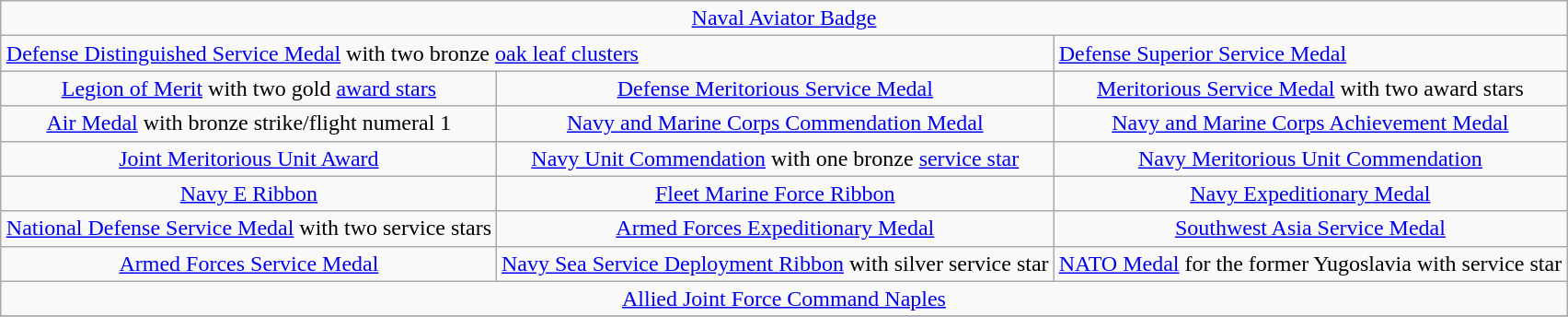<table class="wikitable" style="margin:1em auto; text-align:center;">
<tr>
<td colspan="3"><a href='#'>Naval Aviator Badge</a></td>
</tr>
<tr>
<td colspan="2" align="left"><a href='#'>Defense Distinguished Service Medal</a> with two bronze <a href='#'>oak leaf clusters</a></td>
<td colspan="1" align="left"><a href='#'>Defense Superior Service Medal</a></td>
</tr>
<tr>
<td><a href='#'>Legion of Merit</a> with two gold <a href='#'>award stars</a></td>
<td><a href='#'>Defense Meritorious Service Medal</a></td>
<td><a href='#'>Meritorious Service Medal</a> with two award stars</td>
</tr>
<tr>
<td><a href='#'>Air Medal</a> with bronze strike/flight numeral 1</td>
<td><a href='#'>Navy and Marine Corps Commendation Medal</a></td>
<td><a href='#'>Navy and Marine Corps Achievement Medal</a></td>
</tr>
<tr>
<td><a href='#'>Joint Meritorious Unit Award</a></td>
<td><a href='#'>Navy Unit Commendation</a> with one bronze <a href='#'>service star</a></td>
<td><a href='#'>Navy Meritorious Unit Commendation</a></td>
</tr>
<tr>
<td><a href='#'>Navy E Ribbon</a></td>
<td><a href='#'>Fleet Marine Force Ribbon</a></td>
<td><a href='#'>Navy Expeditionary Medal</a></td>
</tr>
<tr>
<td><a href='#'>National Defense Service Medal</a> with two service stars</td>
<td><a href='#'>Armed Forces Expeditionary Medal</a></td>
<td><a href='#'>Southwest Asia Service Medal</a></td>
</tr>
<tr>
<td><a href='#'>Armed Forces Service Medal</a></td>
<td><a href='#'>Navy Sea Service Deployment Ribbon</a> with silver service star</td>
<td><a href='#'>NATO Medal</a> for the former Yugoslavia with service star</td>
</tr>
<tr>
<td colspan="3"><a href='#'>Allied Joint Force Command Naples</a></td>
</tr>
<tr>
</tr>
</table>
